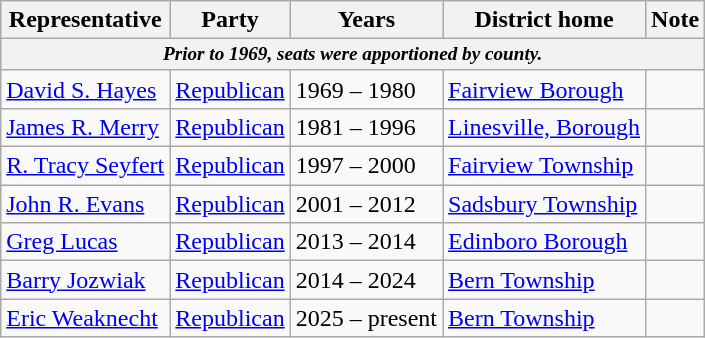<table class=wikitable>
<tr valign=bottom>
<th>Representative</th>
<th>Party</th>
<th>Years</th>
<th>District home</th>
<th>Note</th>
</tr>
<tr>
<th colspan=5 style="font-size: 80%;"><em>Prior to 1969, seats were apportioned by county.</em></th>
</tr>
<tr>
<td><a href='#'>David S. Hayes</a></td>
<td><a href='#'>Republican</a></td>
<td>1969 – 1980</td>
<td><a href='#'>Fairview Borough</a></td>
<td></td>
</tr>
<tr>
<td><a href='#'>James R. Merry</a></td>
<td><a href='#'>Republican</a></td>
<td>1981 – 1996</td>
<td><a href='#'>Linesville, Borough</a></td>
<td></td>
</tr>
<tr>
<td><a href='#'>R. Tracy Seyfert</a></td>
<td><a href='#'>Republican</a></td>
<td>1997 – 2000</td>
<td><a href='#'>Fairview Township</a></td>
<td></td>
</tr>
<tr>
<td><a href='#'>John R. Evans</a></td>
<td><a href='#'>Republican</a></td>
<td>2001 – 2012</td>
<td><a href='#'>Sadsbury Township</a></td>
<td></td>
</tr>
<tr>
<td><a href='#'>Greg Lucas</a></td>
<td><a href='#'>Republican</a></td>
<td>2013 – 2014</td>
<td><a href='#'>Edinboro Borough</a></td>
<td></td>
</tr>
<tr>
<td><a href='#'>Barry Jozwiak</a></td>
<td><a href='#'>Republican</a></td>
<td>2014 – 2024</td>
<td><a href='#'>Bern Township</a></td>
<td></td>
</tr>
<tr>
<td><a href='#'>Eric Weaknecht</a></td>
<td><a href='#'>Republican</a></td>
<td>2025 – present</td>
<td><a href='#'>Bern Township</a></td>
<td></td>
</tr>
</table>
